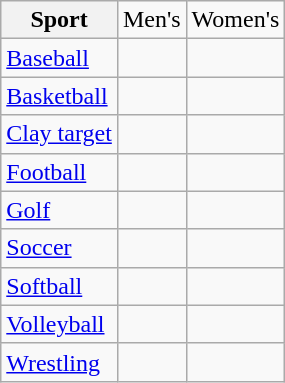<table class="wikitable" style=>
<tr>
<th>Sport</th>
<td>Men's</td>
<td>Women's</td>
</tr>
<tr>
<td><a href='#'>Baseball</a></td>
<td></td>
<td></td>
</tr>
<tr>
<td><a href='#'>Basketball</a></td>
<td></td>
<td></td>
</tr>
<tr>
<td><a href='#'>Clay target</a></td>
<td></td>
<td></td>
</tr>
<tr>
<td><a href='#'>Football</a></td>
<td></td>
<td></td>
</tr>
<tr>
<td><a href='#'>Golf</a></td>
<td></td>
<td></td>
</tr>
<tr>
<td><a href='#'>Soccer</a></td>
<td></td>
<td></td>
</tr>
<tr>
<td><a href='#'>Softball</a></td>
<td></td>
<td></td>
</tr>
<tr>
<td><a href='#'>Volleyball</a></td>
<td></td>
<td></td>
</tr>
<tr>
<td><a href='#'>Wrestling</a></td>
<td></td>
<td></td>
</tr>
</table>
